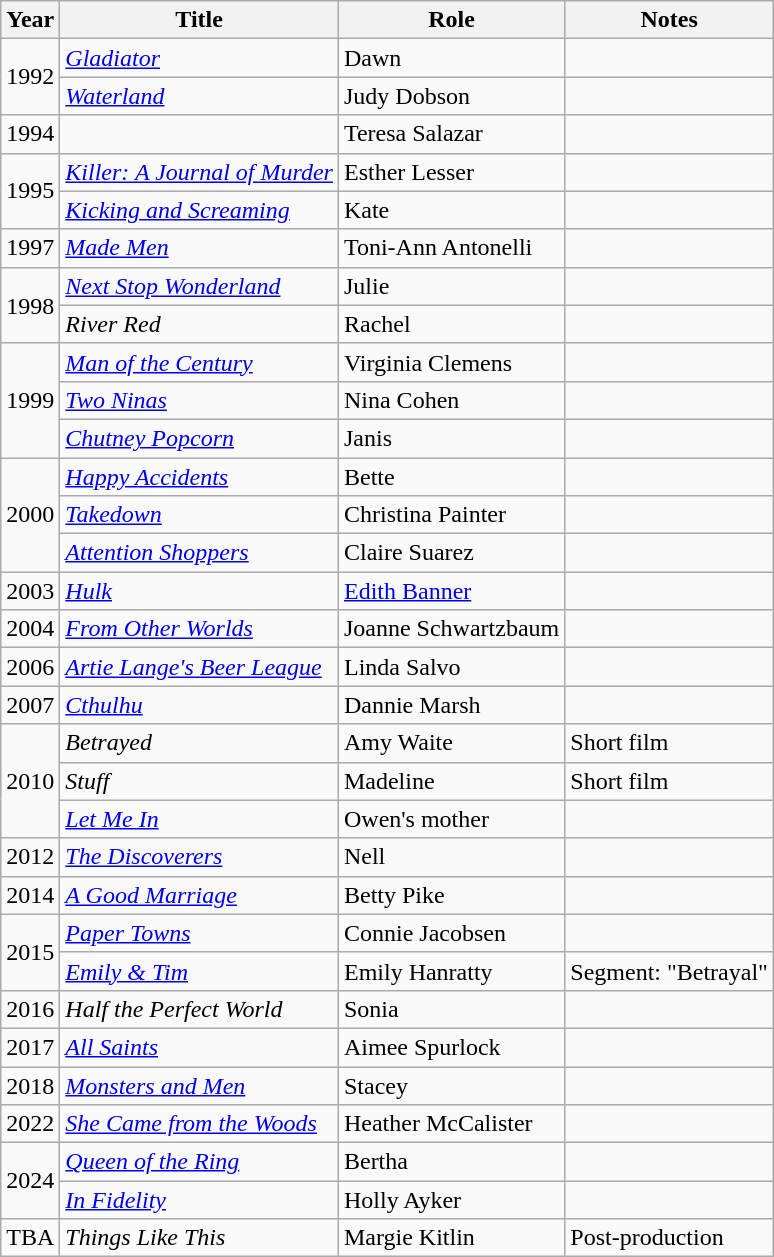<table class="wikitable sortable">
<tr>
<th>Year</th>
<th>Title</th>
<th>Role</th>
<th class="unsortable">Notes</th>
</tr>
<tr>
<td rowspan=2>1992</td>
<td><em><a href='#'>Gladiator</a></em></td>
<td>Dawn</td>
<td></td>
</tr>
<tr>
<td><em><a href='#'>Waterland</a></em></td>
<td>Judy Dobson</td>
<td></td>
</tr>
<tr>
<td>1994</td>
<td><em></em></td>
<td>Teresa Salazar</td>
<td></td>
</tr>
<tr>
<td rowspan=2>1995</td>
<td><em><a href='#'>Killer: A Journal of Murder</a></em></td>
<td>Esther Lesser</td>
<td></td>
</tr>
<tr>
<td><em><a href='#'>Kicking and Screaming</a></em></td>
<td>Kate</td>
<td></td>
</tr>
<tr>
<td>1997</td>
<td><em><a href='#'>Made Men</a></em></td>
<td>Toni-Ann Antonelli</td>
<td></td>
</tr>
<tr>
<td rowspan=2>1998</td>
<td><em><a href='#'>Next Stop Wonderland</a></em></td>
<td>Julie</td>
<td></td>
</tr>
<tr>
<td><em>River Red</em></td>
<td>Rachel</td>
<td></td>
</tr>
<tr>
<td rowspan=3>1999</td>
<td><em><a href='#'>Man of the Century</a></em></td>
<td>Virginia Clemens</td>
<td></td>
</tr>
<tr>
<td><em><a href='#'>Two Ninas</a></em></td>
<td>Nina Cohen</td>
<td></td>
</tr>
<tr>
<td><em><a href='#'>Chutney Popcorn</a></em></td>
<td>Janis</td>
<td></td>
</tr>
<tr>
<td rowspan=3>2000</td>
<td><em><a href='#'>Happy Accidents</a></em></td>
<td>Bette</td>
<td></td>
</tr>
<tr>
<td><em><a href='#'>Takedown</a></em></td>
<td>Christina Painter</td>
<td></td>
</tr>
<tr>
<td><em><a href='#'>Attention Shoppers</a></em></td>
<td>Claire Suarez</td>
<td></td>
</tr>
<tr>
<td>2003</td>
<td><em><a href='#'>Hulk</a></em></td>
<td><a href='#'>Edith Banner</a></td>
<td></td>
</tr>
<tr>
<td>2004</td>
<td><em><a href='#'>From Other Worlds</a></em></td>
<td>Joanne Schwartzbaum</td>
<td></td>
</tr>
<tr>
<td>2006</td>
<td><em><a href='#'>Artie Lange's Beer League</a></em></td>
<td>Linda Salvo</td>
<td></td>
</tr>
<tr>
<td>2007</td>
<td><em><a href='#'>Cthulhu</a></em></td>
<td>Dannie Marsh</td>
<td></td>
</tr>
<tr>
<td rowspan=3>2010</td>
<td><em>Betrayed</em></td>
<td>Amy Waite</td>
<td>Short film</td>
</tr>
<tr>
<td><em>Stuff</em></td>
<td>Madeline</td>
<td>Short film</td>
</tr>
<tr>
<td><em><a href='#'>Let Me In</a></em></td>
<td>Owen's mother</td>
<td></td>
</tr>
<tr>
<td>2012</td>
<td><em><a href='#'>The Discoverers</a></em></td>
<td>Nell</td>
<td></td>
</tr>
<tr>
<td>2014</td>
<td><em><a href='#'>A Good Marriage</a></em></td>
<td>Betty Pike</td>
<td></td>
</tr>
<tr>
<td rowspan=2>2015</td>
<td><em><a href='#'>Paper Towns</a></em></td>
<td>Connie Jacobsen</td>
<td></td>
</tr>
<tr>
<td><em><a href='#'>Emily & Tim</a></em></td>
<td>Emily Hanratty</td>
<td>Segment: "Betrayal"</td>
</tr>
<tr>
<td>2016</td>
<td><em>Half the Perfect World</em></td>
<td>Sonia</td>
<td></td>
</tr>
<tr>
<td>2017</td>
<td><em><a href='#'>All Saints</a></em></td>
<td>Aimee Spurlock</td>
<td></td>
</tr>
<tr>
<td>2018</td>
<td><em><a href='#'>Monsters and Men</a></em></td>
<td>Stacey</td>
<td></td>
</tr>
<tr>
<td>2022</td>
<td><em><a href='#'>She Came from the Woods</a></em></td>
<td>Heather McCalister</td>
<td></td>
</tr>
<tr>
<td rowspan=2>2024</td>
<td><em><a href='#'>Queen of the Ring</a></em></td>
<td>Bertha</td>
<td></td>
</tr>
<tr>
<td><em><a href='#'>In Fidelity</a></em></td>
<td>Holly Ayker</td>
<td></td>
</tr>
<tr>
<td>TBA</td>
<td><em>Things Like This</em></td>
<td>Margie Kitlin</td>
<td>Post-production</td>
</tr>
</table>
